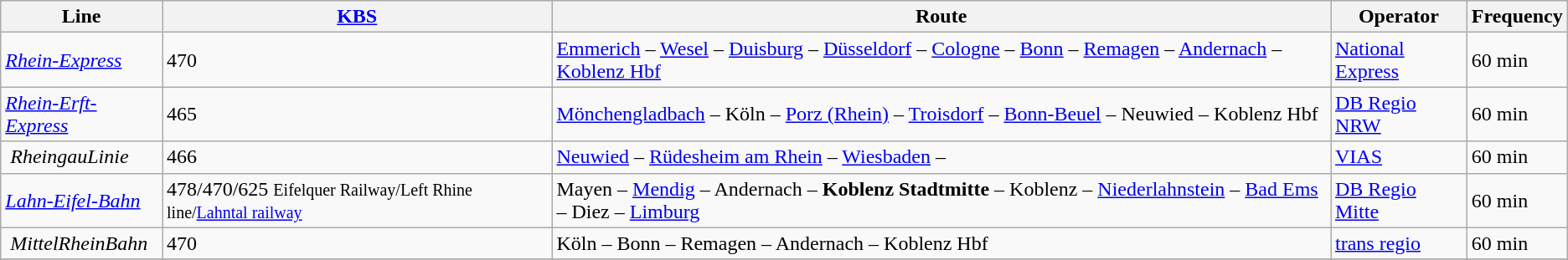<table class="wikitable">
<tr>
<th>Line</th>
<th><a href='#'>KBS</a></th>
<th>Route</th>
<th>Operator</th>
<th>Frequency</th>
</tr>
<tr>
<td> <em><a href='#'>Rhein-Express</a></em></td>
<td>470 <small></small></td>
<td><a href='#'>Emmerich</a> – <a href='#'>Wesel</a> – <a href='#'>Duisburg</a> – <a href='#'>Düsseldorf</a> – <a href='#'>Cologne</a> – <a href='#'>Bonn</a> – <a href='#'>Remagen</a> – <a href='#'>Andernach</a> –  <a href='#'>Koblenz Hbf</a></td>
<td><a href='#'>National Express</a></td>
<td>60 min</td>
</tr>
<tr>
<td> <em><a href='#'>Rhein-Erft-Express</a></em></td>
<td>465 <small></small></td>
<td><a href='#'>Mönchengladbach</a> – Köln – <a href='#'>Porz (Rhein)</a> – <a href='#'>Troisdorf</a> – <a href='#'>Bonn-Beuel</a> – Neuwied –  Koblenz Hbf</td>
<td><a href='#'>DB Regio NRW</a></td>
<td>60 min</td>
</tr>
<tr>
<td> <em>RheingauLinie</em></td>
<td>466 <small></small></td>
<td><a href='#'>Neuwied</a> –   <a href='#'>Rüdesheim am Rhein</a> – <a href='#'>Wiesbaden</a> – </td>
<td><a href='#'>VIAS</a></td>
<td>60 min</td>
</tr>
<tr>
<td> <em><a href='#'>Lahn-Eifel-Bahn</a></em></td>
<td>478/470/625 <small>Eifelquer Railway/Left Rhine line/<a href='#'>Lahntal railway</a></small></td>
<td>Mayen – <a href='#'>Mendig</a> – Andernach – <strong>Koblenz Stadtmitte</strong> – Koblenz – <a href='#'>Niederlahnstein</a> – <a href='#'>Bad Ems</a> – Diez – <a href='#'>Limburg</a></td>
<td><a href='#'>DB Regio Mitte</a></td>
<td>60 min</td>
</tr>
<tr>
<td> <em>MittelRheinBahn</em></td>
<td>470 <small></small></td>
<td>Köln – Bonn – Remagen – Andernach –  Koblenz Hbf</td>
<td><a href='#'>trans regio</a></td>
<td>60 min</td>
</tr>
<tr>
</tr>
</table>
